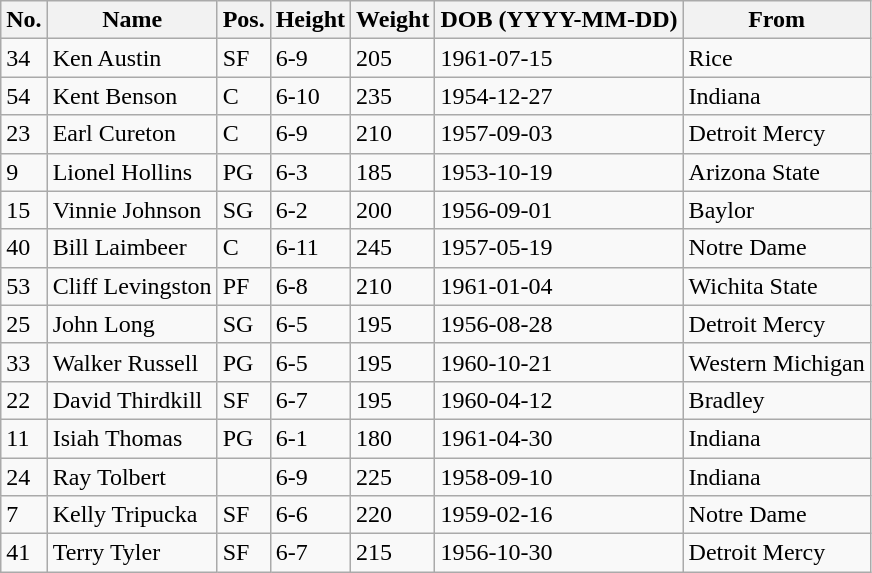<table class="wikitable">
<tr>
<th>No.</th>
<th>Name</th>
<th>Pos.</th>
<th>Height</th>
<th>Weight</th>
<th>DOB (YYYY-MM-DD)</th>
<th>From</th>
</tr>
<tr>
<td>34</td>
<td>Ken Austin</td>
<td>SF</td>
<td>6-9</td>
<td>205</td>
<td>1961-07-15</td>
<td>Rice</td>
</tr>
<tr>
<td>54</td>
<td>Kent Benson</td>
<td>C</td>
<td>6-10</td>
<td>235</td>
<td>1954-12-27</td>
<td>Indiana</td>
</tr>
<tr>
<td>23</td>
<td>Earl Cureton</td>
<td>C</td>
<td>6-9</td>
<td>210</td>
<td>1957-09-03</td>
<td>Detroit Mercy</td>
</tr>
<tr>
<td>9</td>
<td>Lionel Hollins</td>
<td>PG</td>
<td>6-3</td>
<td>185</td>
<td>1953-10-19</td>
<td>Arizona State</td>
</tr>
<tr>
<td>15</td>
<td>Vinnie Johnson</td>
<td>SG</td>
<td>6-2</td>
<td>200</td>
<td>1956-09-01</td>
<td>Baylor</td>
</tr>
<tr>
<td>40</td>
<td>Bill Laimbeer</td>
<td>C</td>
<td>6-11</td>
<td>245</td>
<td>1957-05-19</td>
<td>Notre Dame</td>
</tr>
<tr>
<td>53</td>
<td>Cliff Levingston</td>
<td>PF</td>
<td>6-8</td>
<td>210</td>
<td>1961-01-04</td>
<td>Wichita State</td>
</tr>
<tr>
<td>25</td>
<td>John Long</td>
<td>SG</td>
<td>6-5</td>
<td>195</td>
<td>1956-08-28</td>
<td>Detroit Mercy</td>
</tr>
<tr>
<td>33</td>
<td>Walker Russell</td>
<td>PG</td>
<td>6-5</td>
<td>195</td>
<td>1960-10-21</td>
<td>Western Michigan</td>
</tr>
<tr>
<td>22</td>
<td>David Thirdkill</td>
<td>SF</td>
<td>6-7</td>
<td>195</td>
<td>1960-04-12</td>
<td>Bradley</td>
</tr>
<tr>
<td>11</td>
<td>Isiah Thomas</td>
<td>PG</td>
<td>6-1</td>
<td>180</td>
<td>1961-04-30</td>
<td>Indiana</td>
</tr>
<tr>
<td>24</td>
<td>Ray Tolbert</td>
<td></td>
<td>6-9</td>
<td>225</td>
<td>1958-09-10</td>
<td>Indiana</td>
</tr>
<tr>
<td>7</td>
<td>Kelly Tripucka</td>
<td>SF</td>
<td>6-6</td>
<td>220</td>
<td>1959-02-16</td>
<td>Notre Dame</td>
</tr>
<tr>
<td>41</td>
<td>Terry Tyler</td>
<td>SF</td>
<td>6-7</td>
<td>215</td>
<td>1956-10-30</td>
<td>Detroit Mercy</td>
</tr>
</table>
